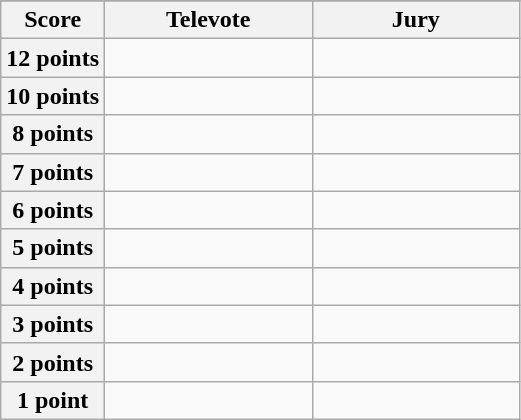<table class="wikitable">
<tr>
</tr>
<tr>
<th scope="col" width="20%">Score</th>
<th scope="col" width="40%">Televote</th>
<th scope="col" width="40%">Jury</th>
</tr>
<tr>
<th scope="row">12 points</th>
<td></td>
<td></td>
</tr>
<tr>
<th scope="row">10 points</th>
<td></td>
<td></td>
</tr>
<tr>
<th scope="row">8 points</th>
<td></td>
<td></td>
</tr>
<tr>
<th scope="row">7 points</th>
<td></td>
<td></td>
</tr>
<tr>
<th scope="row">6 points</th>
<td></td>
<td></td>
</tr>
<tr>
<th scope="row">5 points</th>
<td></td>
<td></td>
</tr>
<tr>
<th scope="row">4 points</th>
<td></td>
<td></td>
</tr>
<tr>
<th scope="row">3 points</th>
<td></td>
<td></td>
</tr>
<tr>
<th scope="row">2 points</th>
<td></td>
<td></td>
</tr>
<tr>
<th scope="row">1 point</th>
<td></td>
<td></td>
</tr>
</table>
